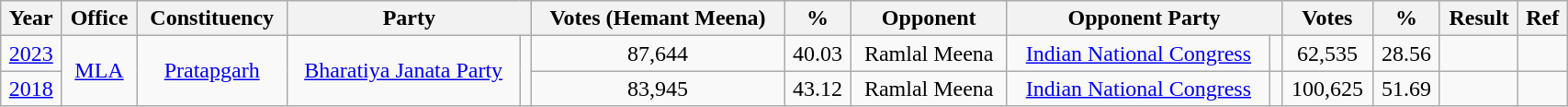<table class="wikitable" style="width:90%; text-align: center;">
<tr>
<th>Year</th>
<th>Office</th>
<th>Constituency</th>
<th colspan=2>Party</th>
<th>Votes (Hemant Meena)</th>
<th>%</th>
<th>Opponent</th>
<th colspan=2>Opponent Party</th>
<th>Votes</th>
<th>%</th>
<th>Result</th>
<th>Ref</th>
</tr>
<tr>
<td><a href='#'>2023</a></td>
<td rowspan=2><a href='#'>MLA</a></td>
<td rowspan=2><a href='#'>Pratapgarh</a></td>
<td rowspan=2><a href='#'>Bharatiya Janata Party</a></td>
<td rowspan=2></td>
<td>87,644</td>
<td>40.03</td>
<td>Ramlal Meena</td>
<td><a href='#'>Indian National Congress</a></td>
<td></td>
<td>62,535</td>
<td>28.56</td>
<td></td>
<td></td>
</tr>
<tr>
<td><a href='#'>2018</a></td>
<td>83,945</td>
<td>43.12</td>
<td>Ramlal Meena</td>
<td><a href='#'>Indian National Congress</a></td>
<td></td>
<td>100,625</td>
<td>51.69</td>
<td></td>
<td></td>
</tr>
</table>
